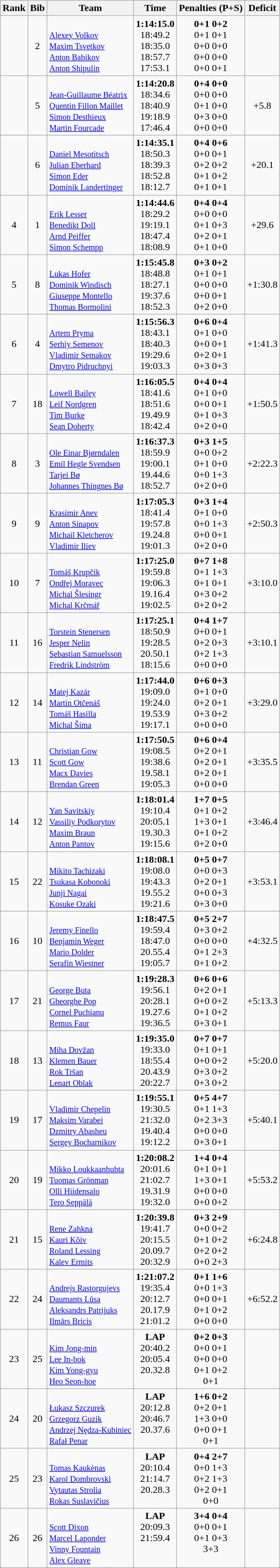<table class="wikitable sortable" style="text-align:center">
<tr>
<th>Rank</th>
<th>Bib</th>
<th>Team</th>
<th>Time</th>
<th>Penalties (P+S)</th>
<th>Deficit</th>
</tr>
<tr>
<td></td>
<td>2</td>
<td align=left><br><small><a href='#'>Alexey Volkov</a><br><a href='#'>Maxim Tsvetkov</a><br><a href='#'>Anton Babikov</a><br><a href='#'>Anton Shipulin</a> </small></td>
<td><strong>1:14:15.0</strong><br>18:49.2<br>18:35.0<br>18:57.7<br>17:53.1</td>
<td><strong>0+1 0+2</strong><br>0+1 0+1<br>0+0 0+0<br>0+0 0+0<br>0+0 0+1</td>
<td></td>
</tr>
<tr>
<td></td>
<td>5</td>
<td align=left><br><small><a href='#'>Jean-Guillaume Béatrix</a><br><a href='#'>Quentin Fillon Maillet</a><br><a href='#'>Simon Desthieux</a><br><a href='#'>Martin Fourcade</a></small></td>
<td><strong>1:14:20.8</strong><br>18:34.6<br>18:40.9<br>19:18.9<br>17:46.4</td>
<td><strong>0+4 0+0</strong><br>0+0 0+0<br>0+1 0+0<br>0+3 0+0<br>0+0 0+0</td>
<td>+5.8</td>
</tr>
<tr>
<td></td>
<td>6</td>
<td align=left><br><small><a href='#'>Daniel Mesotitsch</a><br><a href='#'>Julian Eberhard</a><br><a href='#'>Simon Eder</a><br><a href='#'>Dominik Landertinger</a></small></td>
<td><strong>1:14:35.1</strong><br>18:50.3<br>18:39.3<br>18:52.8<br>18:12.7</td>
<td><strong>0+4 0+6</strong><br>0+0 0+1<br>0+2 0+2<br>0+1 0+2<br>0+1 0+1</td>
<td>+20.1</td>
</tr>
<tr>
<td>4</td>
<td>1</td>
<td align=left><br><small><a href='#'>Erik Lesser</a><br><a href='#'>Benedikt Doll</a><br><a href='#'>Arnd Peiffer</a><br><a href='#'>Simon Schempp</a></small></td>
<td><strong>1:14:44.6</strong><br>18:29.2<br>19:19.1<br>18:47.4<br>18:08.9</td>
<td><strong>0+4 0+4</strong><br>0+0 0+0<br>0+1 0+3<br>0+2 0+1<br>0+1 0+0</td>
<td>+29.6</td>
</tr>
<tr>
<td>5</td>
<td>8</td>
<td align=left><br><small><a href='#'>Lukas Hofer</a><br><a href='#'>Dominik Windisch</a><br><a href='#'>Giuseppe Montello</a><br><a href='#'>Thomas Bormolini</a></small></td>
<td><strong>1:15:45.8</strong><br>18:48.8<br>18:27.1<br>19:37.6<br>18:52.3</td>
<td><strong>0+3 0+2</strong><br>0+1 0+1<br>0+0 0+0<br>0+0 0+1<br>0+2 0+0</td>
<td>+1:30.8</td>
</tr>
<tr>
<td>6</td>
<td>4</td>
<td align=left><br><small><a href='#'>Artem Pryma</a><br><a href='#'>Serhiy Semenov</a><br><a href='#'>Vladimir Semakov</a><br><a href='#'>Dmytro Pidruchnyi</a></small></td>
<td><strong>1:15:56.3</strong><br>18:43.1<br>18:40.3<br>19:29.6<br>19:03.3</td>
<td><strong>0+6 0+4</strong><br>0+1 0+0<br>0+0 0+1<br>0+2 0+1<br>0+3 0+3</td>
<td>+1:41.3</td>
</tr>
<tr>
<td>7</td>
<td>18</td>
<td align=left><br><small><a href='#'>Lowell Bailey</a><br><a href='#'>Leif Nordgren</a><br><a href='#'>Tim Burke</a><br><a href='#'>Sean Doherty</a></small></td>
<td><strong>1:16:05.5</strong><br>18:41.6<br>18:51.6<br>19.49.9<br>18:42.4</td>
<td><strong>0+4 0+4</strong><br>0+1 0+0<br>0+0 0+1<br>0+1 0+3<br>0+2 0+0</td>
<td>+1:50.5</td>
</tr>
<tr>
<td>8</td>
<td>3</td>
<td align=left><br><small><a href='#'>Ole Einar Bjørndalen</a><br><a href='#'>Emil Hegle Svendsen</a><br><a href='#'>Tarjei Bø</a><br><a href='#'>Johannes Thingnes Bø</a></small></td>
<td><strong>1:16:37.3</strong><br>18:59.9<br>19:00.1<br>19.44.6<br>18:52.7</td>
<td><strong>0+3 1+5</strong><br>0+0 0+2<br>0+1 0+0<br>0+0 1+3<br>0+2 0+0</td>
<td>+2:22.3</td>
</tr>
<tr>
<td>9</td>
<td>9</td>
<td align=left><br><small><a href='#'>Krasimir Anev</a><br><a href='#'>Anton Sinapov</a><br><a href='#'>Michail Kletcherov</a><br><a href='#'>Vladimir Iliev</a></small></td>
<td><strong>1:17:05.3</strong><br>18:41.4<br>19:57.8<br>19.24.8<br>19:01.3</td>
<td><strong>0+3 1+4</strong><br>0+1 0+0<br>0+0 1+3<br>0+0 0+1<br>0+2 0+0</td>
<td>+2:50.3</td>
</tr>
<tr>
<td>10</td>
<td>7</td>
<td align=left><br><small><a href='#'>Tomáš Krupčík</a><br><a href='#'>Ondřej Moravec</a><br><a href='#'>Michal Šlesingr</a><br><a href='#'>Michal Krčmář</a></small></td>
<td><strong>1:17:25.0</strong><br>19:59.8<br>19:06.3<br>19.16.4<br>19:02.5</td>
<td><strong>0+7 1+8</strong><br>0+1 1+3<br>0+1 0+1<br>0+3 0+2<br>0+2 0+2</td>
<td>+3:10.0</td>
</tr>
<tr>
<td>11</td>
<td>16</td>
<td align=left><br><small><a href='#'>Torstein Stenersen</a><br><a href='#'>Jesper Nelin</a><br><a href='#'>Sebastian Samuelsson</a><br><a href='#'>Fredrik Lindström</a></small></td>
<td><strong>1:17:25.1</strong><br>18:50.9<br>19:28.5<br>20.50.1<br>18:15.6</td>
<td><strong>0+4 1+7</strong><br>0+0 0+1<br>0+2 0+3<br>0+2 1+3<br>0+0 0+0</td>
<td>+3:10.1</td>
</tr>
<tr>
<td>12</td>
<td>14</td>
<td align=left><br><small><a href='#'>Matej Kazár</a><br><a href='#'>Martin Otčenáš</a><br><a href='#'>Tomáš Hasilla</a><br><a href='#'>Michal Šíma</a></small></td>
<td><strong>1:17:44.0</strong><br>19:09.0<br>19:24.0<br>19.53.9<br>19:17.1</td>
<td><strong>0+6 0+3</strong><br>0+1 0+0<br>0+2 0+1<br>0+3 0+2<br>0+0 0+0</td>
<td>+3:29.0</td>
</tr>
<tr>
<td>13</td>
<td>11</td>
<td align=left><br><small><a href='#'>Christian Gow</a><br><a href='#'>Scott Gow</a><br><a href='#'>Macx Davies</a><br><a href='#'>Brendan Green</a></small></td>
<td><strong>1:17:50.5</strong><br>19:08.5<br>19:38.6<br>19.58.1<br>19:05.3</td>
<td><strong>0+6 0+4</strong><br>0+2 0+1<br>0+2 0+1<br>0+2 0+1<br>0+0 0+0</td>
<td>+3:35.5</td>
</tr>
<tr>
<td>14</td>
<td>12</td>
<td align=left><br><small><a href='#'>Yan Savitskiy</a><br><a href='#'>Vassiliy Podkorytov</a><br><a href='#'>Maxim Braun</a><br><a href='#'>Anton Pantov</a></small></td>
<td><strong>1:18:01.4</strong><br>19:10.4<br>20:05.1<br>19.30.3<br>19:15.6</td>
<td><strong>1+7 0+5</strong><br>0+1 0+2<br>1+3 0+1<br>0+1 0+2<br>0+2 0+0</td>
<td>+3:46.4</td>
</tr>
<tr>
<td>15</td>
<td>22</td>
<td align=left><br><small><a href='#'>Mikito Tachizaki</a><br><a href='#'>Tsukasa Kobonoki</a><br><a href='#'>Junji Nagai</a><br><a href='#'>Kosuke Ozaki</a></small></td>
<td><strong>1:18:08.1</strong><br>19:08.0<br>19:43.3<br>19.55.2<br>19:21.6</td>
<td><strong>0+5 0+7</strong><br>0+0 0+3<br>0+2 0+1<br>0+0 0+3<br>0+3 0+0</td>
<td>+3:53.1</td>
</tr>
<tr>
<td>16</td>
<td>10</td>
<td align=left><br><small><a href='#'>Jeremy Finello</a><br><a href='#'>Benjamin Weger</a><br><a href='#'>Mario Dolder</a><br><a href='#'>Serafin Wiestner</a></small></td>
<td><strong>1:18:47.5</strong><br>19:59.4<br>18:47.0<br>20.55.4<br>19:05.7</td>
<td><strong>0+5 2+7</strong><br>0+3 0+2<br>0+0 0+0<br>0+1 2+3<br>0+1 0+2</td>
<td>+4:32.5</td>
</tr>
<tr>
<td>17</td>
<td>21</td>
<td align=left><br><small><a href='#'>George Buta</a><br><a href='#'>Gheorghe Pop</a><br><a href='#'>Cornel Puchianu</a><br><a href='#'>Remus Faur</a></small></td>
<td><strong>1:19:28.3</strong><br>19:56.1<br>20:28.1<br>19.27.6<br>19:36.5</td>
<td><strong>0+6 0+6</strong><br>0+2 0+1<br>0+0 0+2<br>0+1 0+2<br>0+3 0+1</td>
<td>+5:13.3</td>
</tr>
<tr>
<td>18</td>
<td>13</td>
<td align=left><br><small><a href='#'>Miha Dovžan</a><br><a href='#'>Klemen Bauer</a><br><a href='#'>Rok Tršan</a><br><a href='#'>Lenart Oblak</a></small></td>
<td><strong>1:19:35.0</strong><br>19:33.0<br>18:55.4<br>20.43.9<br>20:22.7</td>
<td><strong>0+7 0+7</strong><br>0+1 0+1<br>0+0 0+2<br>0+3 0+2<br>0+3 0+2</td>
<td>+5:20.0</td>
</tr>
<tr>
<td>19</td>
<td>17</td>
<td align=left><br><small><a href='#'>Vladimir Chepelin</a><br><a href='#'>Maksim Varabei</a><br><a href='#'>Dzmitry Abasheu</a><br><a href='#'>Sergey Bocharnikov</a></small></td>
<td><strong>1:19:55.1</strong><br>19:30.5<br>21:32.0<br>19.40.4<br>19:12.2</td>
<td><strong>0+5 4+7</strong><br>0+1 1+3<br>0+2 3+3<br>0+0 0+0<br>0+3 0+1</td>
<td>+5:40.1</td>
</tr>
<tr>
<td>20</td>
<td>19</td>
<td align=left><br><small><a href='#'>Mikko Loukkaanhuhta</a><br><a href='#'>Tuomas Grönman</a><br><a href='#'>Olli Hiidensalo</a><br><a href='#'>Tero Seppälä</a></small></td>
<td><strong>1:20:08.2</strong><br>20:01.6<br>21:02.7<br>19.31.9<br>19:32.0</td>
<td><strong>1+4 0+4</strong><br>0+1 0+1<br>1+3 0+1<br>0+0 0+0<br>0+0 0+2</td>
<td>+5:53.2</td>
</tr>
<tr>
<td>21</td>
<td>15</td>
<td align=left><br><small><a href='#'>Rene Zahkna</a><br><a href='#'>Kauri Kõiv</a><br><a href='#'>Roland Lessing</a><br><a href='#'>Kalev Ermits</a></small></td>
<td><strong>1:20:39.8</strong><br>19:41.7<br>20:15.5<br>20.09.7<br>20:32.9</td>
<td><strong>0+3 2+9</strong><br>0+0 0+2<br>0+1 0+2<br>0+2 0+2<br>0+0 2+3</td>
<td>+6:24.8</td>
</tr>
<tr>
<td>22</td>
<td>24</td>
<td align=left><br><small><a href='#'>Andrejs Rastorgujevs</a><br><a href='#'>Daumants Lūsa</a><br><a href='#'>Aleksandrs Patrijuks</a><br><a href='#'>Ilmārs Bricis</a></small></td>
<td><strong>1:21:07.2</strong><br>19:35.4<br>20:12.7<br>20.17.9<br>21:01.2</td>
<td><strong>0+1 1+6</strong><br>0+0 1+3<br>0+0 0+1<br>0+1 0+2<br>0+0 0+0</td>
<td>+6:52.2</td>
</tr>
<tr>
<td>23</td>
<td>25</td>
<td align=left><br><small><a href='#'>Kim Jong-min</a><br><a href='#'>Lee In-bok</a><br><a href='#'>Kim Yong-gyu</a><br><a href='#'>Heo Seon-hoe</a></small></td>
<td><strong>LAP</strong><br>20:40.2<br>20:05.4<br>20.32.8<br><br></td>
<td><strong>0+2 0+3</strong><br>0+0 0+1<br>0+0 0+0<br>0+1 0+2<br>0+1</td>
<td></td>
</tr>
<tr>
<td>24</td>
<td>20</td>
<td align=left><br><small><a href='#'>Łukasz Szczurek</a><br><a href='#'>Grzegorz Guzik</a><br><a href='#'>Andrzej Nędza-Kubiniec</a><br><a href='#'>Rafał Penar</a></small></td>
<td><strong>LAP</strong><br>20:12.8<br>20:46.7<br>20.37.6<br><br></td>
<td><strong>1+6 0+2</strong><br>0+2 0+1<br>1+3 0+0<br>0+0 0+1<br>0+1</td>
<td></td>
</tr>
<tr>
<td>25</td>
<td>23</td>
<td align=left><br><small><a href='#'>Tomas Kaukėnas</a><br><a href='#'>Karol Dombrovski</a><br><a href='#'>Vytautas Strolia</a><br><a href='#'>Rokas Suslavičius</a></small></td>
<td><strong>LAP</strong><br>20:10.4<br>21:14.7<br>20.28.3<br><br></td>
<td><strong>0+4 2+7</strong><br>0+0 1+3<br>0+2 1+3<br>0+2 0+1<br>0+0</td>
<td></td>
</tr>
<tr>
<td>26</td>
<td>26</td>
<td align=left><br><small><a href='#'>Scott Dixon</a><br><a href='#'>Marcel Laponder</a><br><a href='#'>Vinny Fountain</a><br><a href='#'>Alex Gleave</a></small></td>
<td><strong>LAP</strong><br>20:09.3<br>21:59.4<br><br><br></td>
<td><strong>3+4 0+4</strong><br>0+0 0+1<br>0+1 0+3<br>3+3 <br> <br></td>
<td></td>
</tr>
</table>
